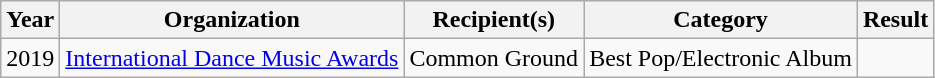<table class="wikitable">
<tr>
<th>Year</th>
<th>Organization</th>
<th>Recipient(s)</th>
<th>Category</th>
<th>Result</th>
</tr>
<tr>
<td>2019</td>
<td><a href='#'>International Dance Music Awards</a></td>
<td>Common Ground</td>
<td>Best Pop/Electronic Album</td>
<td></td>
</tr>
</table>
